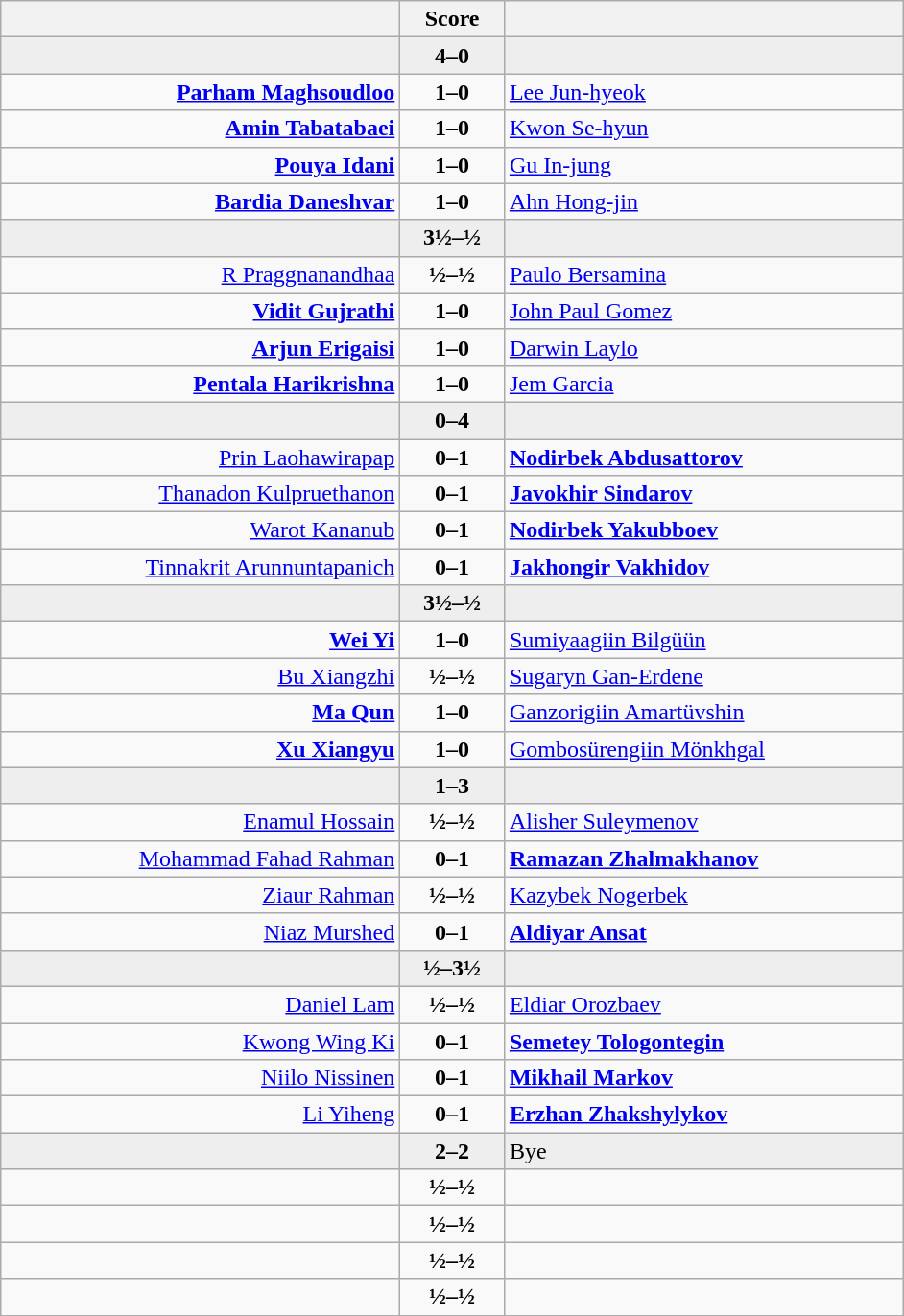<table class="wikitable" style="text-align: center;">
<tr>
<th align="right" width="270"></th>
<th width="65">Score</th>
<th align="left" width="270"></th>
</tr>
<tr style="background:#eeeeee;">
<td align=right><strong></strong></td>
<td align=center><strong>4–0</strong></td>
<td align=left></td>
</tr>
<tr>
<td align=right><strong><a href='#'>Parham Maghsoudloo</a></strong></td>
<td align=center><strong>1–0</strong></td>
<td align=left><a href='#'>Lee Jun-hyeok</a></td>
</tr>
<tr>
<td align=right><strong><a href='#'>Amin Tabatabaei</a></strong></td>
<td align=center><strong>1–0</strong></td>
<td align=left><a href='#'>Kwon Se-hyun</a></td>
</tr>
<tr>
<td align=right><strong><a href='#'>Pouya Idani</a></strong></td>
<td align=center><strong>1–0</strong></td>
<td align=left><a href='#'>Gu In-jung</a></td>
</tr>
<tr>
<td align=right><strong><a href='#'>Bardia Daneshvar</a></strong></td>
<td align=center><strong>1–0</strong></td>
<td align=left><a href='#'>Ahn Hong-jin</a></td>
</tr>
<tr style="background:#eeeeee;">
<td align=right><strong></strong></td>
<td align=center><strong>3½–½</strong></td>
<td align=left></td>
</tr>
<tr>
<td align=right><a href='#'>R Praggnanandhaa</a></td>
<td align=center><strong>½–½</strong></td>
<td align=left><a href='#'>Paulo Bersamina</a></td>
</tr>
<tr>
<td align=right><strong><a href='#'>Vidit Gujrathi</a></strong></td>
<td align=center><strong>1–0</strong></td>
<td align=left><a href='#'>John Paul Gomez</a></td>
</tr>
<tr>
<td align=right><strong><a href='#'>Arjun Erigaisi</a></strong></td>
<td align=center><strong>1–0</strong></td>
<td align=left><a href='#'>Darwin Laylo</a></td>
</tr>
<tr>
<td align=right><strong><a href='#'>Pentala Harikrishna</a></strong></td>
<td align=center><strong>1–0</strong></td>
<td align=left><a href='#'>Jem Garcia</a></td>
</tr>
<tr style="background:#eeeeee;">
<td align=right></td>
<td align=center><strong>0–4</strong></td>
<td align=left><strong></strong></td>
</tr>
<tr>
<td align=right><a href='#'>Prin Laohawirapap</a></td>
<td align=center><strong>0–1</strong></td>
<td align=left><strong><a href='#'>Nodirbek Abdusattorov</a></strong></td>
</tr>
<tr>
<td align=right><a href='#'>Thanadon Kulpruethanon</a></td>
<td align=center><strong>0–1</strong></td>
<td align=left><strong><a href='#'>Javokhir Sindarov</a></strong></td>
</tr>
<tr>
<td align=right><a href='#'>Warot Kananub</a></td>
<td align=center><strong>0–1</strong></td>
<td align=left><strong><a href='#'>Nodirbek Yakubboev</a></strong></td>
</tr>
<tr>
<td align=right><a href='#'>Tinnakrit Arunnuntapanich</a></td>
<td align=center><strong>0–1</strong></td>
<td align=left><strong><a href='#'>Jakhongir Vakhidov</a></strong></td>
</tr>
<tr style="background:#eeeeee;">
<td align=right><strong></strong></td>
<td align=center><strong>3½–½</strong></td>
<td align=left></td>
</tr>
<tr>
<td align=right><strong><a href='#'>Wei Yi</a></strong></td>
<td align=center><strong>1–0</strong></td>
<td align=left><a href='#'>Sumiyaagiin Bilgüün</a></td>
</tr>
<tr>
<td align=right><a href='#'>Bu Xiangzhi</a></td>
<td align=center><strong>½–½</strong></td>
<td align=left><a href='#'>Sugaryn Gan-Erdene</a></td>
</tr>
<tr>
<td align=right><strong><a href='#'>Ma Qun</a></strong></td>
<td align=center><strong>1–0</strong></td>
<td align=left><a href='#'>Ganzorigiin Amartüvshin</a></td>
</tr>
<tr>
<td align=right><strong><a href='#'>Xu Xiangyu</a></strong></td>
<td align=center><strong>1–0</strong></td>
<td align=left><a href='#'>Gombosürengiin Mönkhgal</a></td>
</tr>
<tr style="background:#eeeeee;">
<td align=right></td>
<td align=center><strong>1–3</strong></td>
<td align=left><strong></strong></td>
</tr>
<tr>
<td align=right><a href='#'>Enamul Hossain</a></td>
<td align=center><strong>½–½</strong></td>
<td align=left><a href='#'>Alisher Suleymenov</a></td>
</tr>
<tr>
<td align=right><a href='#'>Mohammad Fahad Rahman</a></td>
<td align=center><strong>0–1</strong></td>
<td align=left><strong><a href='#'>Ramazan Zhalmakhanov</a></strong></td>
</tr>
<tr>
<td align=right><a href='#'>Ziaur Rahman</a></td>
<td align=center><strong>½–½</strong></td>
<td align=left><a href='#'>Kazybek Nogerbek</a></td>
</tr>
<tr>
<td align=right><a href='#'>Niaz Murshed</a></td>
<td align=center><strong>0–1</strong></td>
<td align=left><strong><a href='#'>Aldiyar Ansat</a></strong></td>
</tr>
<tr style="background:#eeeeee;">
<td align=right></td>
<td align=center><strong>½–3½</strong></td>
<td align=left><strong></strong></td>
</tr>
<tr>
<td align=right><a href='#'>Daniel Lam</a></td>
<td align=center><strong>½–½</strong></td>
<td align=left><a href='#'>Eldiar Orozbaev</a></td>
</tr>
<tr>
<td align=right><a href='#'>Kwong Wing Ki</a></td>
<td align=center><strong>0–1</strong></td>
<td align=left><strong><a href='#'>Semetey Tologontegin</a></strong></td>
</tr>
<tr>
<td align=right><a href='#'>Niilo Nissinen</a></td>
<td align=center><strong>0–1</strong></td>
<td align=left><strong><a href='#'>Mikhail Markov</a></strong></td>
</tr>
<tr>
<td align=right><a href='#'>Li Yiheng</a></td>
<td align=center><strong>0–1</strong></td>
<td align=left><strong><a href='#'>Erzhan Zhakshylykov</a></strong></td>
</tr>
<tr style="background:#eeeeee;">
<td align=right></td>
<td align=center><strong>2–2</strong></td>
<td align=left>Bye</td>
</tr>
<tr>
<td align=right></td>
<td align=center><strong>½–½</strong></td>
<td align=left></td>
</tr>
<tr>
<td align=right></td>
<td align=center><strong>½–½</strong></td>
<td align=left></td>
</tr>
<tr>
<td align=right></td>
<td align=center><strong>½–½</strong></td>
<td align=left></td>
</tr>
<tr>
<td align=right></td>
<td align=center><strong>½–½</strong></td>
<td align=left></td>
</tr>
</table>
